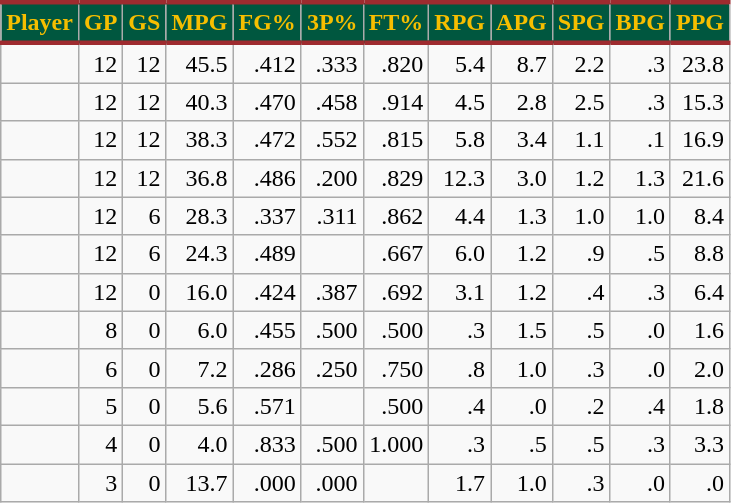<table class="wikitable sortable" style="text-align:right;">
<tr>
<th style="background:#00573F; color:#F6BE00; border-top:#9E2B2F 3px solid; border-bottom:#9E2B2F 3px solid;">Player</th>
<th style="background:#00573F; color:#F6BE00; border-top:#9E2B2F 3px solid; border-bottom:#9E2B2F 3px solid;">GP</th>
<th style="background:#00573F; color:#F6BE00; border-top:#9E2B2F 3px solid; border-bottom:#9E2B2F 3px solid;">GS</th>
<th style="background:#00573F; color:#F6BE00; border-top:#9E2B2F 3px solid; border-bottom:#9E2B2F 3px solid;">MPG</th>
<th style="background:#00573F; color:#F6BE00; border-top:#9E2B2F 3px solid; border-bottom:#9E2B2F 3px solid;">FG%</th>
<th style="background:#00573F; color:#F6BE00; border-top:#9E2B2F 3px solid; border-bottom:#9E2B2F 3px solid;">3P%</th>
<th style="background:#00573F; color:#F6BE00; border-top:#9E2B2F 3px solid; border-bottom:#9E2B2F 3px solid;">FT%</th>
<th style="background:#00573F; color:#F6BE00; border-top:#9E2B2F 3px solid; border-bottom:#9E2B2F 3px solid;">RPG</th>
<th style="background:#00573F; color:#F6BE00; border-top:#9E2B2F 3px solid; border-bottom:#9E2B2F 3px solid;">APG</th>
<th style="background:#00573F; color:#F6BE00; border-top:#9E2B2F 3px solid; border-bottom:#9E2B2F 3px solid;">SPG</th>
<th style="background:#00573F; color:#F6BE00; border-top:#9E2B2F 3px solid; border-bottom:#9E2B2F 3px solid;">BPG</th>
<th style="background:#00573F; color:#F6BE00; border-top:#9E2B2F 3px solid; border-bottom:#9E2B2F 3px solid;">PPG</th>
</tr>
<tr>
<td style="text-align:left;"></td>
<td>12</td>
<td>12</td>
<td>45.5</td>
<td>.412</td>
<td>.333</td>
<td>.820</td>
<td>5.4</td>
<td>8.7</td>
<td>2.2</td>
<td>.3</td>
<td>23.8</td>
</tr>
<tr>
<td style="text-align:left;"></td>
<td>12</td>
<td>12</td>
<td>40.3</td>
<td>.470</td>
<td>.458</td>
<td>.914</td>
<td>4.5</td>
<td>2.8</td>
<td>2.5</td>
<td>.3</td>
<td>15.3</td>
</tr>
<tr>
<td style="text-align:left;"></td>
<td>12</td>
<td>12</td>
<td>38.3</td>
<td>.472</td>
<td>.552</td>
<td>.815</td>
<td>5.8</td>
<td>3.4</td>
<td>1.1</td>
<td>.1</td>
<td>16.9</td>
</tr>
<tr>
<td style="text-align:left;"></td>
<td>12</td>
<td>12</td>
<td>36.8</td>
<td>.486</td>
<td>.200</td>
<td>.829</td>
<td>12.3</td>
<td>3.0</td>
<td>1.2</td>
<td>1.3</td>
<td>21.6</td>
</tr>
<tr>
<td style="text-align:left;"></td>
<td>12</td>
<td>6</td>
<td>28.3</td>
<td>.337</td>
<td>.311</td>
<td>.862</td>
<td>4.4</td>
<td>1.3</td>
<td>1.0</td>
<td>1.0</td>
<td>8.4</td>
</tr>
<tr>
<td style="text-align:left;"></td>
<td>12</td>
<td>6</td>
<td>24.3</td>
<td>.489</td>
<td></td>
<td>.667</td>
<td>6.0</td>
<td>1.2</td>
<td>.9</td>
<td>.5</td>
<td>8.8</td>
</tr>
<tr>
<td style="text-align:left;"></td>
<td>12</td>
<td>0</td>
<td>16.0</td>
<td>.424</td>
<td>.387</td>
<td>.692</td>
<td>3.1</td>
<td>1.2</td>
<td>.4</td>
<td>.3</td>
<td>6.4</td>
</tr>
<tr>
<td style="text-align:left;"></td>
<td>8</td>
<td>0</td>
<td>6.0</td>
<td>.455</td>
<td>.500</td>
<td>.500</td>
<td>.3</td>
<td>1.5</td>
<td>.5</td>
<td>.0</td>
<td>1.6</td>
</tr>
<tr>
<td style="text-align:left;"></td>
<td>6</td>
<td>0</td>
<td>7.2</td>
<td>.286</td>
<td>.250</td>
<td>.750</td>
<td>.8</td>
<td>1.0</td>
<td>.3</td>
<td>.0</td>
<td>2.0</td>
</tr>
<tr>
<td style="text-align:left;"></td>
<td>5</td>
<td>0</td>
<td>5.6</td>
<td>.571</td>
<td></td>
<td>.500</td>
<td>.4</td>
<td>.0</td>
<td>.2</td>
<td>.4</td>
<td>1.8</td>
</tr>
<tr>
<td style="text-align:left;"></td>
<td>4</td>
<td>0</td>
<td>4.0</td>
<td>.833</td>
<td>.500</td>
<td>1.000</td>
<td>.3</td>
<td>.5</td>
<td>.5</td>
<td>.3</td>
<td>3.3</td>
</tr>
<tr>
<td style="text-align:left;"></td>
<td>3</td>
<td>0</td>
<td>13.7</td>
<td>.000</td>
<td>.000</td>
<td></td>
<td>1.7</td>
<td>1.0</td>
<td>.3</td>
<td>.0</td>
<td>.0</td>
</tr>
</table>
